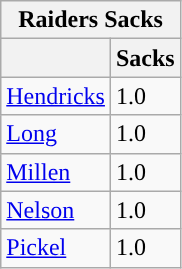<table class="wikitable">
<tr>
<th colspan="2">Raiders Sacks</th>
</tr>
<tr>
<th></th>
<th>Sacks</th>
</tr>
<tr>
<td><a href='#'>Hendricks</a></td>
<td>1.0</td>
</tr>
<tr>
<td><a href='#'>Long</a></td>
<td>1.0</td>
</tr>
<tr>
<td><a href='#'>Millen</a></td>
<td>1.0</td>
</tr>
<tr>
<td><a href='#'>Nelson</a></td>
<td>1.0</td>
</tr>
<tr>
<td><a href='#'>Pickel</a></td>
<td>1.0</td>
</tr>
</table>
